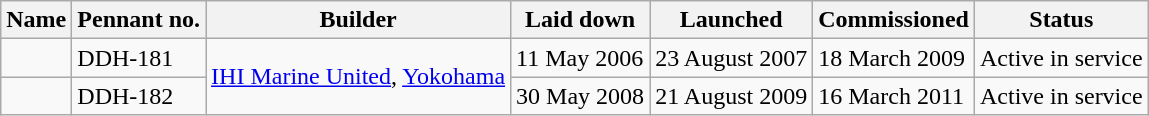<table class="wikitable">
<tr>
<th>Name</th>
<th>Pennant no.</th>
<th>Builder</th>
<th>Laid down</th>
<th>Launched</th>
<th>Commissioned</th>
<th>Status</th>
</tr>
<tr>
<td></td>
<td>DDH-181</td>
<td rowspan=2><a href='#'>IHI Marine United</a>, <a href='#'>Yokohama</a></td>
<td>11 May 2006</td>
<td>23 August 2007</td>
<td>18 March 2009</td>
<td>Active in service</td>
</tr>
<tr>
<td></td>
<td>DDH-182</td>
<td>30 May 2008</td>
<td>21 August 2009</td>
<td>16 March 2011</td>
<td>Active in service</td>
</tr>
</table>
